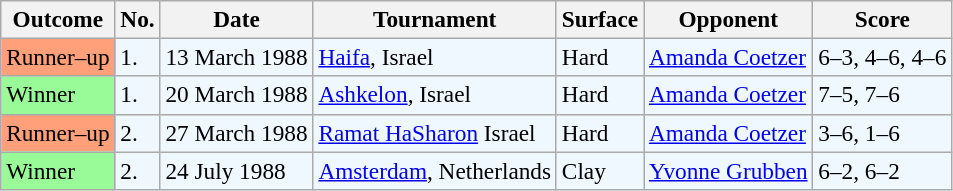<table class="sortable wikitable" style="font-size:97%">
<tr>
<th>Outcome</th>
<th>No.</th>
<th>Date</th>
<th>Tournament</th>
<th>Surface</th>
<th>Opponent</th>
<th>Score</th>
</tr>
<tr style="background:#f0f8ff;">
<td bgcolor="FFA07A">Runner–up</td>
<td>1.</td>
<td>13 March 1988</td>
<td><a href='#'>Haifa</a>, Israel</td>
<td>Hard</td>
<td> <a href='#'>Amanda Coetzer</a></td>
<td>6–3, 4–6, 4–6</td>
</tr>
<tr bgcolor="#f0f8ff">
<td bgcolor="98FB98">Winner</td>
<td>1.</td>
<td>20 March 1988</td>
<td><a href='#'>Ashkelon</a>, Israel</td>
<td>Hard</td>
<td> <a href='#'>Amanda Coetzer</a></td>
<td>7–5, 7–6</td>
</tr>
<tr style="background:#f0f8ff;">
<td bgcolor="FFA07A">Runner–up</td>
<td>2.</td>
<td>27 March 1988</td>
<td><a href='#'>Ramat HaSharon</a> Israel</td>
<td>Hard</td>
<td> <a href='#'>Amanda Coetzer</a></td>
<td>3–6, 1–6</td>
</tr>
<tr style="background:#f0f8ff;">
<td bgcolor="98FB98">Winner</td>
<td>2.</td>
<td>24 July 1988</td>
<td><a href='#'>Amsterdam</a>, Netherlands</td>
<td>Clay</td>
<td> <a href='#'>Yvonne Grubben</a></td>
<td>6–2, 6–2</td>
</tr>
</table>
